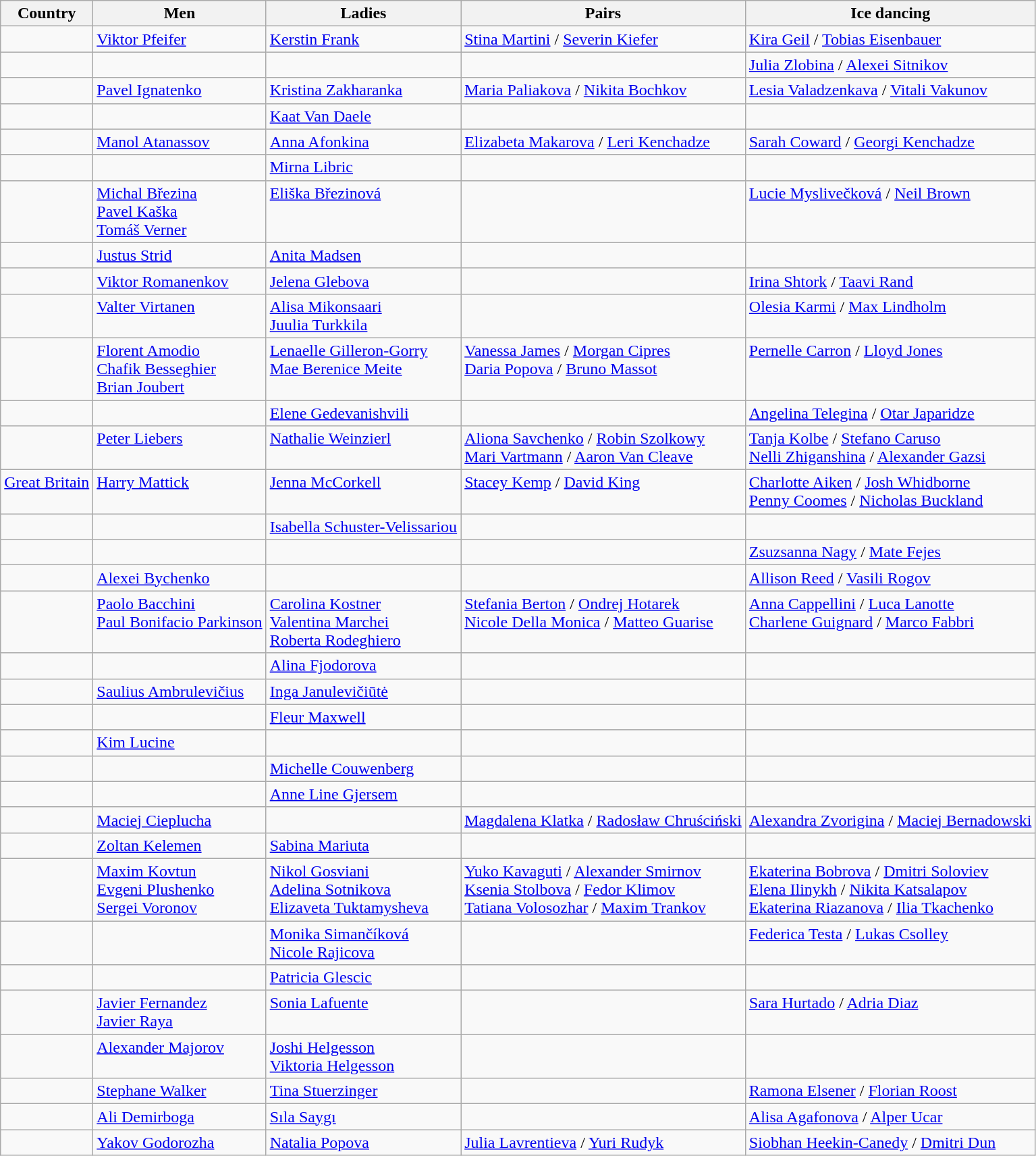<table class="wikitable">
<tr>
<th>Country</th>
<th>Men</th>
<th>Ladies</th>
<th>Pairs</th>
<th>Ice dancing</th>
</tr>
<tr Valign="Top">
<td></td>
<td><a href='#'>Viktor Pfeifer</a></td>
<td><a href='#'>Kerstin Frank</a></td>
<td><a href='#'>Stina Martini</a> / <a href='#'>Severin Kiefer</a></td>
<td><a href='#'>Kira Geil</a> / <a href='#'>Tobias Eisenbauer</a></td>
</tr>
<tr Valign="Top">
<td></td>
<td></td>
<td></td>
<td></td>
<td><a href='#'>Julia Zlobina</a> / <a href='#'>Alexei Sitnikov</a></td>
</tr>
<tr Valign="Top">
<td></td>
<td><a href='#'>Pavel Ignatenko</a></td>
<td><a href='#'>Kristina Zakharanka</a></td>
<td><a href='#'>Maria Paliakova</a> / <a href='#'>Nikita Bochkov</a></td>
<td><a href='#'>Lesia Valadzenkava</a> / <a href='#'>Vitali Vakunov</a></td>
</tr>
<tr Valign"Top">
<td></td>
<td></td>
<td><a href='#'>Kaat Van Daele</a></td>
<td></td>
<td></td>
</tr>
<tr Valign="Top">
<td></td>
<td><a href='#'>Manol Atanassov</a></td>
<td><a href='#'>Anna Afonkina</a></td>
<td><a href='#'>Elizabeta Makarova</a> / <a href='#'>Leri Kenchadze</a></td>
<td><a href='#'>Sarah Coward</a> / <a href='#'>Georgi Kenchadze</a></td>
</tr>
<tr Valign="Top">
<td></td>
<td></td>
<td><a href='#'>Mirna Libric</a></td>
<td></td>
<td></td>
</tr>
<tr Valign="Top">
<td></td>
<td><a href='#'>Michal Březina</a> <br> <a href='#'>Pavel Kaška</a> <br> <a href='#'>Tomáš Verner</a></td>
<td><a href='#'>Eliška Březinová</a></td>
<td></td>
<td><a href='#'>Lucie Myslivečková</a> / <a href='#'>Neil Brown</a></td>
</tr>
<tr Valign="Top">
<td></td>
<td><a href='#'>Justus Strid</a></td>
<td><a href='#'>Anita Madsen</a></td>
<td></td>
<td></td>
</tr>
<tr Valign="Top">
<td></td>
<td><a href='#'>Viktor Romanenkov</a></td>
<td><a href='#'>Jelena Glebova</a></td>
<td></td>
<td><a href='#'>Irina Shtork</a> / <a href='#'>Taavi Rand</a></td>
</tr>
<tr Valign="Top">
<td></td>
<td><a href='#'>Valter Virtanen</a></td>
<td><a href='#'>Alisa Mikonsaari</a> <br> <a href='#'>Juulia Turkkila</a></td>
<td></td>
<td><a href='#'>Olesia Karmi</a> / <a href='#'>Max Lindholm</a></td>
</tr>
<tr Valign="Top">
<td></td>
<td><a href='#'>Florent Amodio</a> <br> <a href='#'>Chafik Besseghier</a> <br> <a href='#'>Brian Joubert</a></td>
<td><a href='#'>Lenaelle Gilleron-Gorry</a> <br> <a href='#'>Mae Berenice Meite</a></td>
<td><a href='#'>Vanessa James</a> / <a href='#'>Morgan Cipres</a> <br> <a href='#'>Daria Popova</a> / <a href='#'>Bruno Massot</a></td>
<td><a href='#'>Pernelle Carron</a> / <a href='#'>Lloyd Jones</a></td>
</tr>
<tr Valign="Top">
<td></td>
<td></td>
<td><a href='#'>Elene Gedevanishvili</a></td>
<td></td>
<td><a href='#'>Angelina Telegina</a> / <a href='#'>Otar Japaridze</a></td>
</tr>
<tr Valign="Top">
<td></td>
<td><a href='#'>Peter Liebers</a></td>
<td><a href='#'>Nathalie Weinzierl</a></td>
<td><a href='#'>Aliona Savchenko</a> / <a href='#'>Robin Szolkowy</a> <br> <a href='#'>Mari Vartmann</a> / <a href='#'>Aaron Van Cleave</a></td>
<td><a href='#'>Tanja Kolbe</a> / <a href='#'>Stefano Caruso</a> <br> <a href='#'>Nelli Zhiganshina</a> / <a href='#'>Alexander Gazsi</a></td>
</tr>
<tr Valign="Top">
<td> <a href='#'>Great Britain</a></td>
<td><a href='#'>Harry Mattick</a></td>
<td><a href='#'>Jenna McCorkell</a></td>
<td><a href='#'>Stacey Kemp</a> / <a href='#'>David King</a></td>
<td><a href='#'>Charlotte Aiken</a> / <a href='#'>Josh Whidborne</a> <br> <a href='#'>Penny Coomes</a> / <a href='#'>Nicholas Buckland</a></td>
</tr>
<tr Valign="Top">
<td></td>
<td></td>
<td><a href='#'>Isabella Schuster-Velissariou</a></td>
<td></td>
<td></td>
</tr>
<tr Valign="Top">
<td></td>
<td></td>
<td></td>
<td></td>
<td><a href='#'>Zsuzsanna Nagy</a> / <a href='#'>Mate Fejes</a></td>
</tr>
<tr Valign="Top">
<td></td>
<td><a href='#'>Alexei Bychenko</a></td>
<td></td>
<td></td>
<td><a href='#'>Allison Reed</a> / <a href='#'>Vasili Rogov</a></td>
</tr>
<tr Valign="Top">
<td></td>
<td><a href='#'>Paolo Bacchini</a> <br> <a href='#'>Paul Bonifacio Parkinson</a></td>
<td><a href='#'>Carolina Kostner</a> <br> <a href='#'>Valentina Marchei</a> <br> <a href='#'>Roberta Rodeghiero</a></td>
<td><a href='#'>Stefania Berton</a> / <a href='#'>Ondrej Hotarek</a> <br> <a href='#'>Nicole Della Monica</a> / <a href='#'>Matteo Guarise</a></td>
<td><a href='#'>Anna Cappellini</a> / <a href='#'>Luca Lanotte</a> <br> <a href='#'>Charlene Guignard</a> / <a href='#'>Marco Fabbri</a></td>
</tr>
<tr Valign="Top">
<td></td>
<td></td>
<td><a href='#'>Alina Fjodorova</a></td>
<td></td>
<td></td>
</tr>
<tr Valign="Top">
<td></td>
<td><a href='#'>Saulius Ambrulevičius</a></td>
<td><a href='#'>Inga Janulevičiūtė</a></td>
<td></td>
<td></td>
</tr>
<tr Valign="Top">
<td></td>
<td></td>
<td><a href='#'>Fleur Maxwell</a></td>
<td></td>
<td></td>
</tr>
<tr Valign="Top">
<td></td>
<td><a href='#'>Kim Lucine</a></td>
<td></td>
<td></td>
<td></td>
</tr>
<tr Valign="Top">
<td></td>
<td></td>
<td><a href='#'>Michelle Couwenberg</a></td>
<td></td>
<td></td>
</tr>
<tr Valign="Top">
<td></td>
<td></td>
<td><a href='#'>Anne Line Gjersem</a></td>
<td></td>
<td></td>
</tr>
<tr Valign="Top">
<td></td>
<td><a href='#'>Maciej Cieplucha</a></td>
<td></td>
<td><a href='#'>Magdalena Klatka</a> / <a href='#'>Radosław Chruściński</a></td>
<td><a href='#'>Alexandra Zvorigina</a> / <a href='#'>Maciej Bernadowski</a></td>
</tr>
<tr Valign="Top">
<td></td>
<td><a href='#'>Zoltan Kelemen</a></td>
<td><a href='#'>Sabina Mariuta</a></td>
<td></td>
<td></td>
</tr>
<tr Valign="Top">
<td></td>
<td><a href='#'>Maxim Kovtun</a> <br> <a href='#'>Evgeni Plushenko</a> <br> <a href='#'>Sergei Voronov</a></td>
<td><a href='#'>Nikol Gosviani</a> <br> <a href='#'>Adelina Sotnikova</a> <br> <a href='#'>Elizaveta Tuktamysheva</a></td>
<td><a href='#'>Yuko Kavaguti</a> / <a href='#'>Alexander Smirnov</a> <br> <a href='#'>Ksenia Stolbova</a> / <a href='#'>Fedor Klimov</a> <br> <a href='#'>Tatiana Volosozhar</a> / <a href='#'>Maxim Trankov</a></td>
<td><a href='#'>Ekaterina Bobrova</a> / <a href='#'>Dmitri Soloviev</a> <br> <a href='#'>Elena Ilinykh</a> / <a href='#'>Nikita Katsalapov</a> <br> <a href='#'>Ekaterina Riazanova</a> / <a href='#'>Ilia Tkachenko</a></td>
</tr>
<tr Valign="Top">
<td></td>
<td></td>
<td><a href='#'>Monika Simančíková</a> <br> <a href='#'>Nicole Rajicova</a></td>
<td></td>
<td><a href='#'>Federica Testa</a> / <a href='#'>Lukas Csolley</a></td>
</tr>
<tr Valign"Top">
<td></td>
<td></td>
<td><a href='#'>Patricia Glescic</a></td>
<td></td>
<td></td>
</tr>
<tr Valign="Top">
<td></td>
<td><a href='#'>Javier Fernandez</a> <br> <a href='#'>Javier Raya</a></td>
<td><a href='#'>Sonia Lafuente</a></td>
<td></td>
<td><a href='#'>Sara Hurtado</a> / <a href='#'>Adria Diaz</a></td>
</tr>
<tr Valign="Top">
<td></td>
<td><a href='#'>Alexander Majorov</a></td>
<td><a href='#'>Joshi Helgesson</a> <br> <a href='#'>Viktoria Helgesson</a></td>
<td></td>
<td></td>
</tr>
<tr Valign"Top">
<td></td>
<td><a href='#'>Stephane Walker</a></td>
<td><a href='#'>Tina Stuerzinger</a></td>
<td></td>
<td><a href='#'>Ramona Elsener</a> / <a href='#'>Florian Roost</a></td>
</tr>
<tr Valign="Top">
<td></td>
<td><a href='#'>Ali Demirboga</a></td>
<td><a href='#'>Sıla Saygı</a></td>
<td></td>
<td><a href='#'>Alisa Agafonova</a> / <a href='#'>Alper Ucar</a></td>
</tr>
<tr Valign="Top">
<td></td>
<td><a href='#'>Yakov Godorozha</a></td>
<td><a href='#'>Natalia Popova</a></td>
<td><a href='#'>Julia Lavrentieva</a> / <a href='#'>Yuri Rudyk</a></td>
<td><a href='#'>Siobhan Heekin-Canedy</a> / <a href='#'>Dmitri Dun</a></td>
</tr>
</table>
